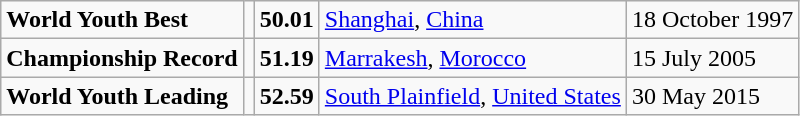<table class="wikitable">
<tr>
<td><strong>World Youth Best</strong></td>
<td></td>
<td><strong>50.01</strong></td>
<td><a href='#'>Shanghai</a>, <a href='#'>China</a></td>
<td>18 October 1997</td>
</tr>
<tr>
<td><strong>Championship Record</strong></td>
<td></td>
<td><strong>51.19</strong></td>
<td><a href='#'>Marrakesh</a>, <a href='#'>Morocco</a></td>
<td>15 July 2005</td>
</tr>
<tr>
<td><strong>World Youth Leading</strong></td>
<td></td>
<td><strong>52.59</strong></td>
<td><a href='#'>South Plainfield</a>, <a href='#'>United States</a></td>
<td>30 May 2015</td>
</tr>
</table>
